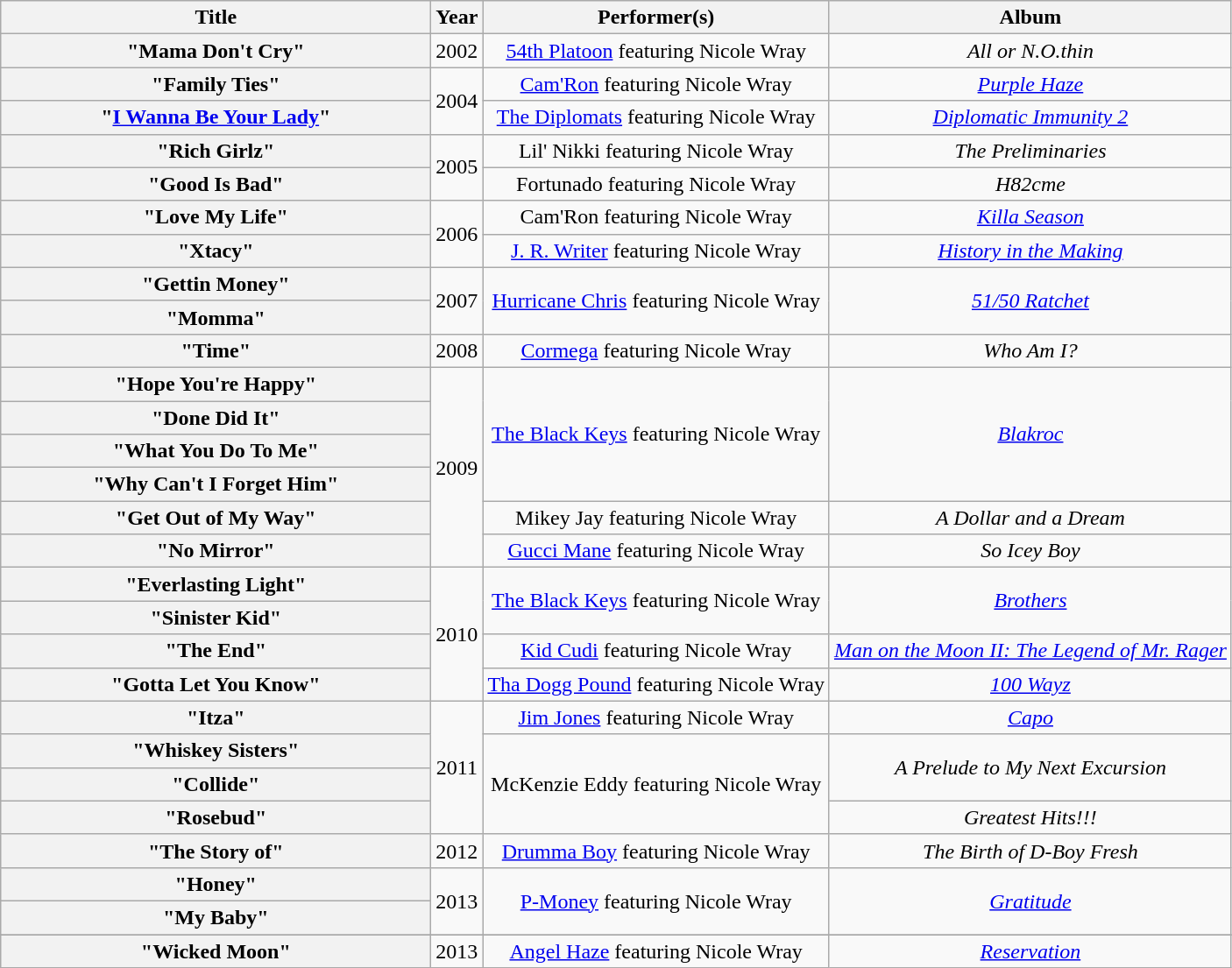<table class="wikitable plainrowheaders" style="text-align:center;">
<tr>
<th scope="col" style="width:20em;">Title</th>
<th scope="col">Year</th>
<th scope="col">Performer(s)</th>
<th scope="col">Album</th>
</tr>
<tr>
<th scope="row">"Mama Don't Cry"</th>
<td rowspan="1">2002</td>
<td><a href='#'>54th Platoon</a> featuring Nicole Wray</td>
<td><em>All or N.O.thin</em></td>
</tr>
<tr>
<th scope="row">"Family Ties"</th>
<td rowspan="2">2004</td>
<td><a href='#'>Cam'Ron</a> featuring Nicole Wray</td>
<td><em><a href='#'>Purple Haze</a></em></td>
</tr>
<tr>
<th scope="row">"<a href='#'>I Wanna Be Your Lady</a>"</th>
<td><a href='#'>The Diplomats</a> featuring Nicole Wray</td>
<td><em><a href='#'>Diplomatic Immunity 2</a></em></td>
</tr>
<tr>
<th scope="row">"Rich Girlz"</th>
<td rowspan="2">2005</td>
<td>Lil' Nikki featuring Nicole Wray</td>
<td><em>The Preliminaries</em></td>
</tr>
<tr>
<th scope="row">"Good Is Bad"</th>
<td>Fortunado featuring Nicole Wray</td>
<td><em>H82cme</em></td>
</tr>
<tr>
<th scope="row">"Love My Life"</th>
<td rowspan="2">2006</td>
<td>Cam'Ron featuring Nicole Wray</td>
<td><em><a href='#'>Killa Season</a></em></td>
</tr>
<tr>
<th scope="row">"Xtacy"</th>
<td><a href='#'>J. R. Writer</a> featuring Nicole Wray</td>
<td><em><a href='#'>History in the Making</a></em></td>
</tr>
<tr>
<th scope="row">"Gettin Money"</th>
<td rowspan="2">2007</td>
<td rowspan="2"><a href='#'>Hurricane Chris</a> featuring Nicole Wray</td>
<td rowspan="2"><em><a href='#'>51/50 Ratchet</a></em></td>
</tr>
<tr>
<th scope="row">"Momma"</th>
</tr>
<tr>
<th scope="row">"Time"</th>
<td>2008</td>
<td><a href='#'>Cormega</a> featuring Nicole Wray</td>
<td><em>Who Am I?</em></td>
</tr>
<tr>
<th scope="row">"Hope You're Happy"</th>
<td rowspan="6">2009</td>
<td rowspan="4"><a href='#'>The Black Keys</a> featuring Nicole Wray</td>
<td rowspan="4"><em><a href='#'>Blakroc</a></em></td>
</tr>
<tr>
<th scope="row">"Done Did It"</th>
</tr>
<tr>
<th scope="row">"What You Do To Me"</th>
</tr>
<tr>
<th scope="row">"Why Can't I Forget Him"</th>
</tr>
<tr>
<th scope="row">"Get Out of My Way"</th>
<td>Mikey Jay featuring Nicole Wray</td>
<td><em>A Dollar and a Dream</em></td>
</tr>
<tr>
<th scope="row">"No Mirror"</th>
<td><a href='#'>Gucci Mane</a> featuring Nicole Wray</td>
<td><em>So Icey Boy</em></td>
</tr>
<tr>
<th scope="row">"Everlasting Light"</th>
<td rowspan="4">2010</td>
<td rowspan="2"><a href='#'>The Black Keys</a> featuring Nicole Wray</td>
<td rowspan="2"><em><a href='#'>Brothers</a></em></td>
</tr>
<tr>
<th scope="row">"Sinister Kid"</th>
</tr>
<tr>
<th scope="row">"The End"</th>
<td><a href='#'>Kid Cudi</a> featuring Nicole Wray</td>
<td><em><a href='#'>Man on the Moon II: The Legend of Mr. Rager</a></em></td>
</tr>
<tr>
<th scope="row">"Gotta Let You Know"</th>
<td><a href='#'>Tha Dogg Pound</a> featuring Nicole Wray</td>
<td><em><a href='#'>100 Wayz</a></em></td>
</tr>
<tr>
<th scope="row">"Itza"</th>
<td rowspan="4">2011</td>
<td><a href='#'>Jim Jones</a> featuring Nicole Wray</td>
<td><em><a href='#'>Capo</a></em></td>
</tr>
<tr>
<th scope="row">"Whiskey Sisters"</th>
<td rowspan="3">McKenzie Eddy featuring Nicole Wray</td>
<td rowspan="2"><em>A Prelude to My Next Excursion</em></td>
</tr>
<tr>
<th scope="row">"Collide"</th>
</tr>
<tr>
<th scope="row">"Rosebud"</th>
<td><em>Greatest Hits!!!</em></td>
</tr>
<tr>
<th scope="row">"The Story of"</th>
<td>2012</td>
<td><a href='#'>Drumma Boy</a> featuring Nicole Wray</td>
<td><em>The Birth of D-Boy Fresh</em></td>
</tr>
<tr>
<th scope="row">"Honey"</th>
<td rowspan="2">2013</td>
<td rowspan="2"><a href='#'>P-Money</a> featuring Nicole Wray</td>
<td rowspan="2"><em><a href='#'>Gratitude</a></em></td>
</tr>
<tr>
<th scope="row">"My Baby"</th>
</tr>
<tr>
</tr>
<tr>
<th scope="row">"Wicked Moon"</th>
<td>2013</td>
<td><a href='#'>Angel Haze</a> featuring Nicole Wray</td>
<td><em><a href='#'>Reservation</a></em></td>
</tr>
</table>
